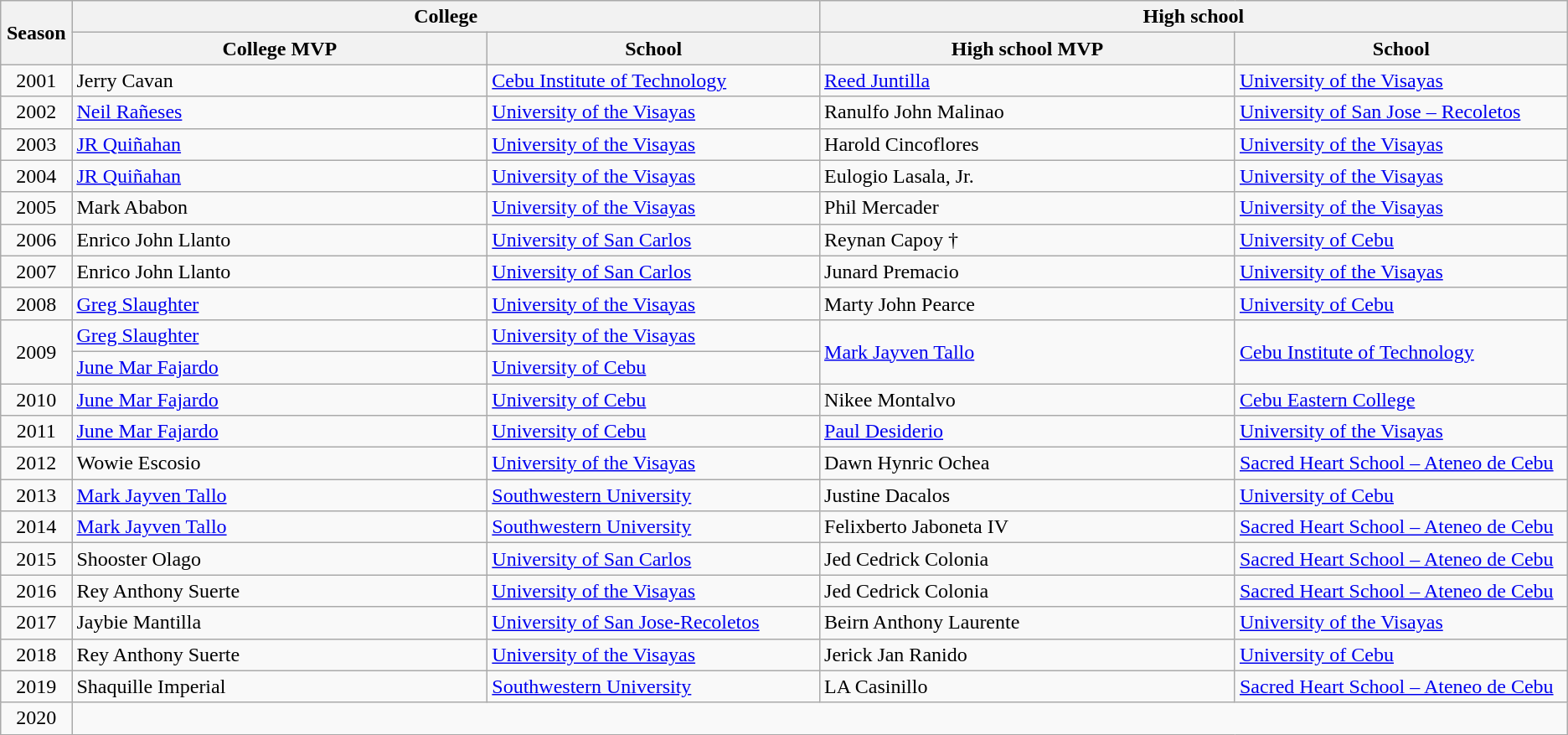<table class="wikitable">
<tr>
<th rowspan=2 width=3%>Season</th>
<th colspan=2 width=20%>College</th>
<th colspan=2 width=20%>High school</th>
</tr>
<tr>
<th width=25%>College MVP</th>
<th width=20%>School</th>
<th width=25%>High school MVP</th>
<th width=20%>School</th>
</tr>
<tr>
<td align=center>2001</td>
<td>Jerry Cavan</td>
<td> <a href='#'>Cebu Institute of Technology</a></td>
<td><a href='#'>Reed Juntilla</a></td>
<td> <a href='#'>University of the Visayas</a></td>
</tr>
<tr>
<td align=center>2002</td>
<td><a href='#'>Neil Rañeses</a></td>
<td> <a href='#'>University of the Visayas</a></td>
<td>Ranulfo John Malinao</td>
<td> <a href='#'>University of San Jose – Recoletos</a></td>
</tr>
<tr>
<td align=center>2003</td>
<td><a href='#'>JR Quiñahan</a></td>
<td> <a href='#'>University of the Visayas</a></td>
<td>Harold Cincoflores</td>
<td> <a href='#'>University of the Visayas</a></td>
</tr>
<tr>
<td align=center>2004</td>
<td><a href='#'>JR Quiñahan</a></td>
<td> <a href='#'>University of the Visayas</a></td>
<td>Eulogio Lasala, Jr.</td>
<td> <a href='#'>University of the Visayas</a></td>
</tr>
<tr>
<td align=center>2005</td>
<td>Mark Ababon</td>
<td> <a href='#'>University of the Visayas</a></td>
<td>Phil Mercader</td>
<td> <a href='#'>University of the Visayas</a></td>
</tr>
<tr>
<td align=center>2006</td>
<td>Enrico John Llanto</td>
<td> <a href='#'>University of San Carlos</a></td>
<td>Reynan Capoy †</td>
<td> <a href='#'>University of Cebu</a></td>
</tr>
<tr>
<td align=center>2007</td>
<td>Enrico John Llanto</td>
<td> <a href='#'>University of San Carlos</a></td>
<td>Junard Premacio</td>
<td> <a href='#'>University of the Visayas</a></td>
</tr>
<tr>
<td align=center>2008</td>
<td><a href='#'>Greg Slaughter</a></td>
<td> <a href='#'>University of the Visayas</a></td>
<td>Marty John Pearce</td>
<td> <a href='#'>University of Cebu</a></td>
</tr>
<tr>
<td align=center rowspan=2>2009<br></td>
<td><a href='#'>Greg Slaughter</a></td>
<td> <a href='#'>University of the Visayas</a></td>
<td rowspan=2><a href='#'>Mark Jayven Tallo</a></td>
<td rowspan=2> <a href='#'>Cebu Institute of Technology</a></td>
</tr>
<tr>
<td><a href='#'>June Mar Fajardo</a></td>
<td> <a href='#'>University of Cebu</a></td>
</tr>
<tr>
<td align=center>2010</td>
<td><a href='#'>June Mar Fajardo</a></td>
<td> <a href='#'>University of Cebu</a></td>
<td>Nikee Montalvo</td>
<td> <a href='#'>Cebu Eastern College</a></td>
</tr>
<tr>
<td align=center>2011</td>
<td><a href='#'>June Mar Fajardo</a></td>
<td> <a href='#'>University of Cebu</a></td>
<td><a href='#'>Paul Desiderio</a></td>
<td> <a href='#'>University of the Visayas</a></td>
</tr>
<tr>
<td align=center>2012</td>
<td>Wowie Escosio</td>
<td> <a href='#'>University of the Visayas</a></td>
<td>Dawn Hynric Ochea</td>
<td> <a href='#'>Sacred Heart School – Ateneo de Cebu</a></td>
</tr>
<tr>
<td align=center>2013</td>
<td><a href='#'>Mark Jayven Tallo</a></td>
<td> <a href='#'>Southwestern University</a></td>
<td>Justine Dacalos</td>
<td> <a href='#'>University of Cebu</a></td>
</tr>
<tr>
<td align=center>2014</td>
<td><a href='#'>Mark Jayven Tallo</a></td>
<td> <a href='#'>Southwestern University</a></td>
<td>Felixberto Jaboneta IV</td>
<td> <a href='#'>Sacred Heart School – Ateneo de Cebu</a></td>
</tr>
<tr>
<td align=center>2015</td>
<td>Shooster Olago</td>
<td> <a href='#'>University of San Carlos</a></td>
<td>Jed Cedrick Colonia</td>
<td> <a href='#'>Sacred Heart School – Ateneo de Cebu</a></td>
</tr>
<tr>
<td align=center>2016</td>
<td>Rey Anthony Suerte</td>
<td> <a href='#'>University of the Visayas</a></td>
<td>Jed Cedrick Colonia</td>
<td> <a href='#'>Sacred Heart School – Ateneo de Cebu</a></td>
</tr>
<tr>
<td align=center>2017</td>
<td>Jaybie Mantilla</td>
<td> <a href='#'>University of San Jose-Recoletos</a></td>
<td>Beirn Anthony Laurente</td>
<td> <a href='#'>University of the Visayas</a></td>
</tr>
<tr>
<td align=center>2018</td>
<td>Rey Anthony Suerte</td>
<td> <a href='#'>University of the Visayas</a></td>
<td>Jerick Jan Ranido</td>
<td> <a href='#'>University of Cebu</a></td>
</tr>
<tr>
<td align=center>2019</td>
<td>Shaquille Imperial</td>
<td> <a href='#'>Southwestern University</a></td>
<td>LA Casinillo</td>
<td> <a href='#'>Sacred Heart School – Ateneo de Cebu</a></td>
</tr>
<tr>
<td align=center>2020</td>
<td colspan=4></td>
</tr>
</table>
